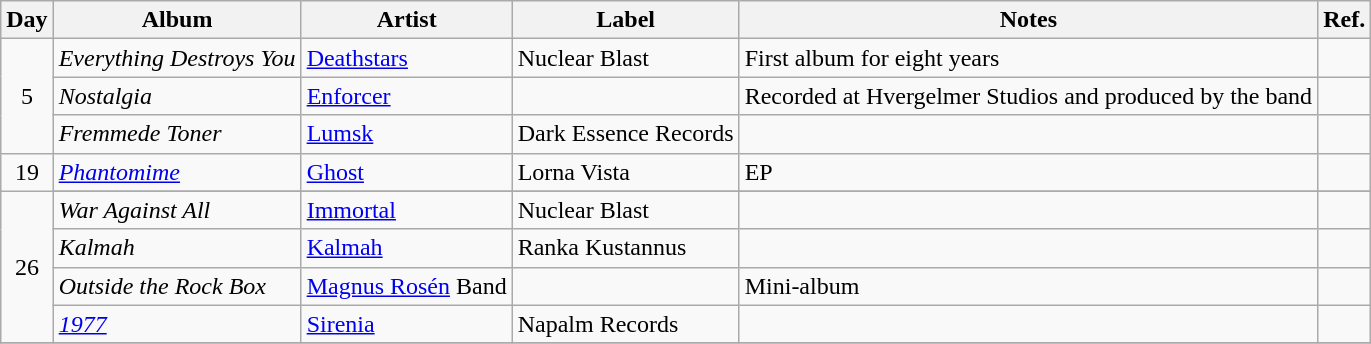<table class="wikitable">
<tr>
<th>Day</th>
<th>Album</th>
<th>Artist</th>
<th>Label</th>
<th>Notes</th>
<th>Ref.</th>
</tr>
<tr>
<td rowspan="3" style="text-align:center;">5</td>
<td><em>Everything Destroys You</em></td>
<td><a href='#'>Deathstars</a></td>
<td>Nuclear Blast</td>
<td>First album for eight years</td>
<td></td>
</tr>
<tr>
<td><em>Nostalgia</em></td>
<td><a href='#'>Enforcer</a></td>
<td></td>
<td>Recorded at Hvergelmer Studios and produced by the band</td>
<td></td>
</tr>
<tr>
<td><em>Fremmede Toner</em></td>
<td><a href='#'>Lumsk</a></td>
<td>Dark Essence Records</td>
<td></td>
<td></td>
</tr>
<tr>
<td rowspan="1" style="text-align:center;">19</td>
<td><em><a href='#'>Phantomime</a></em></td>
<td><a href='#'>Ghost</a></td>
<td>Lorna Vista</td>
<td>EP</td>
<td></td>
</tr>
<tr>
<td rowspan="5" style="text-align:center;">26</td>
</tr>
<tr>
<td><em>War Against All</em></td>
<td><a href='#'>Immortal</a></td>
<td>Nuclear Blast</td>
<td></td>
<td></td>
</tr>
<tr>
<td><em>Kalmah</em></td>
<td><a href='#'>Kalmah</a></td>
<td>Ranka Kustannus</td>
<td></td>
<td></td>
</tr>
<tr>
<td><em>Outside the Rock Box</em></td>
<td><a href='#'>Magnus Rosén</a> Band</td>
<td></td>
<td>Mini-album</td>
<td></td>
</tr>
<tr>
<td><em><a href='#'>1977</a></em></td>
<td><a href='#'>Sirenia</a></td>
<td>Napalm Records</td>
<td></td>
<td></td>
</tr>
<tr>
</tr>
</table>
